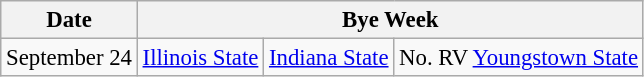<table class="wikitable" style="font-size:95%;">
<tr>
<th>Date</th>
<th colspan="3">Bye Week</th>
</tr>
<tr>
<td>September 24</td>
<td><a href='#'>Illinois State</a></td>
<td><a href='#'>Indiana State</a></td>
<td>No. RV <a href='#'>Youngstown State</a></td>
</tr>
</table>
